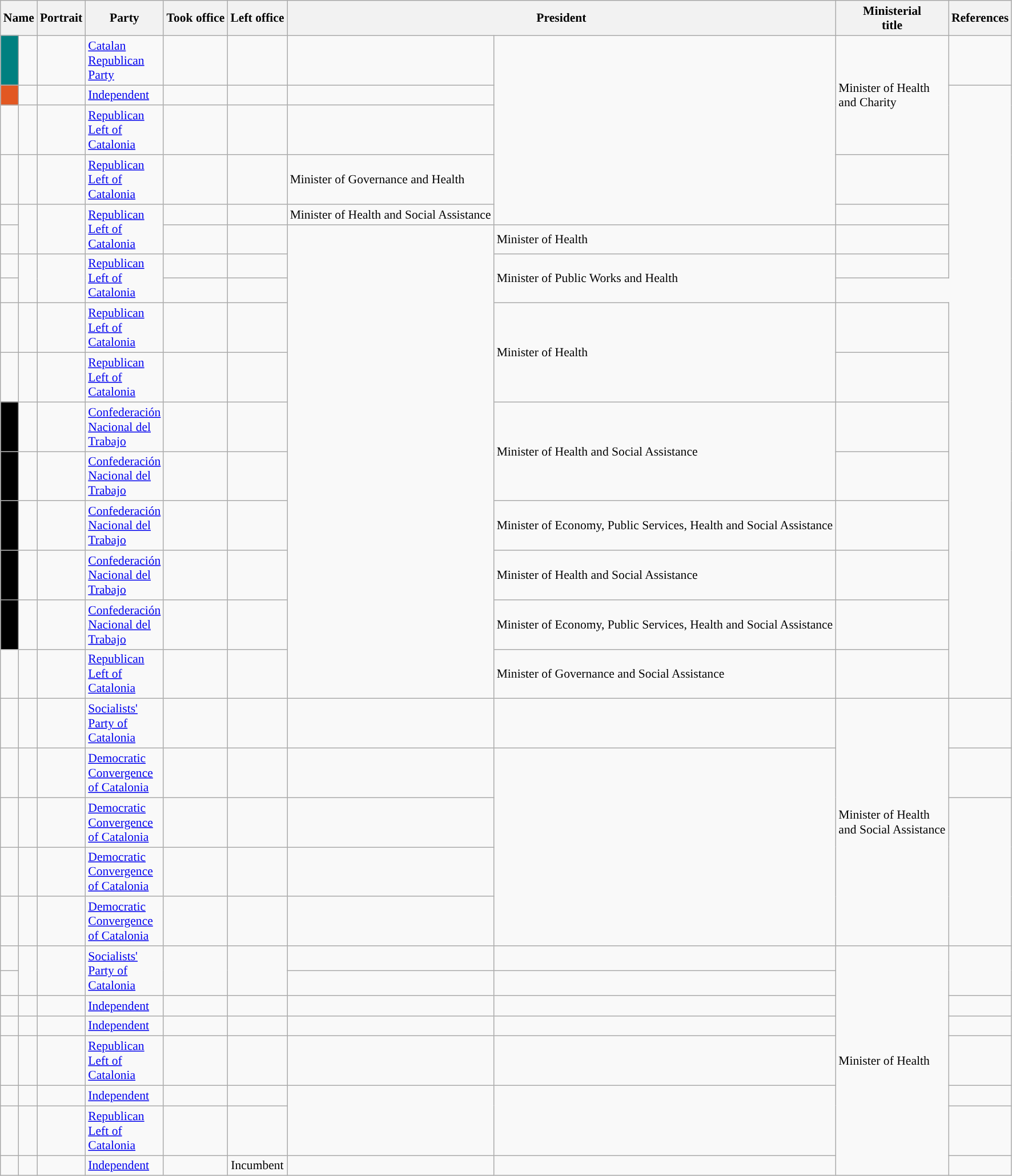<table class="wikitable plainrowheaders sortable" style="font-size:90%; text-align:left;">
<tr>
<th scope=col colspan="2">Name</th>
<th scope=col class=unsortable>Portrait</th>
<th scope=col width=50px>Party</th>
<th scope=col>Took office</th>
<th scope=col>Left office</th>
<th scope=col colspan="2">President</th>
<th width=125px>Ministerial<br>title</th>
<th scope=col width=25px class=unsortable>References</th>
</tr>
<tr>
<td !style="width: 5px" bgcolor="#008080" align="center"></td>
<td></td>
<td align=center></td>
<td><a href='#'>Catalan Republican Party</a></td>
<td align=center></td>
<td align=center></td>
<td !align="center" style="background:"></td>
<td rowspan=5></td>
<td rowspan=3>Minister of Health and Charity</td>
<td align=center></td>
</tr>
<tr>
<td !style="width: 5px" bgcolor="#E25822" align="center"></td>
<td></td>
<td></td>
<td><a href='#'>Independent</a></td>
<td align=center></td>
<td align=center></td>
<td align=center></td>
</tr>
<tr>
<td !align="center" style="background:"></td>
<td></td>
<td></td>
<td><a href='#'>Republican Left of Catalonia</a></td>
<td align=center></td>
<td align=center></td>
<td align=center></td>
</tr>
<tr>
<td !align="center" style="background:"></td>
<td></td>
<td align=center></td>
<td><a href='#'>Republican Left of Catalonia</a></td>
<td align=center></td>
<td align=center></td>
<td>Minister of Governance and Health</td>
<td align=center></td>
</tr>
<tr>
<td !align="center" style="background:"></td>
<td rowspan=2></td>
<td align=center rowspan=2></td>
<td rowspan=2><a href='#'>Republican Left of Catalonia</a></td>
<td align=center></td>
<td align=center></td>
<td>Minister of Health and Social Assistance</td>
<td align=center></td>
</tr>
<tr>
<td align=center></td>
<td align=center></td>
<td !align="center" style="background:"></td>
<td rowspan=11></td>
<td>Minister of Health</td>
<td align=center></td>
</tr>
<tr>
<td !align="center" style="background:"></td>
<td rowspan=2></td>
<td align=center  rowspan=2></td>
<td rowspan=2><a href='#'>Republican Left of Catalonia</a></td>
<td align=center></td>
<td align=center></td>
<td rowspan=2>Minister of Public Works and Health</td>
<td align=center></td>
</tr>
<tr>
<td align=center></td>
<td align=center></td>
<td align=center></td>
</tr>
<tr>
<td !align="center" style="background:"></td>
<td></td>
<td></td>
<td><a href='#'>Republican Left of Catalonia</a></td>
<td align=center></td>
<td align=center></td>
<td rowspan=2>Minister of Health</td>
<td align=center></td>
</tr>
<tr>
<td !align="center" style="background:"></td>
<td></td>
<td></td>
<td><a href='#'>Republican Left of Catalonia</a></td>
<td align=center></td>
<td align=center></td>
<td align=center></td>
</tr>
<tr>
<td !style="width: 5px" bgcolor=#000000 align="center"></td>
<td></td>
<td></td>
<td><a href='#'>Confederación Nacional del Trabajo</a></td>
<td align=center></td>
<td align=center></td>
<td rowspan=2>Minister of Health and Social Assistance</td>
<td align=center></td>
</tr>
<tr>
<td !style="width: 5px" bgcolor=#000000 align="center"></td>
<td></td>
<td></td>
<td><a href='#'>Confederación Nacional del Trabajo</a></td>
<td align=center></td>
<td align=center></td>
<td align=center></td>
</tr>
<tr>
<td !style="width: 5px" bgcolor=#000000 align="center"></td>
<td></td>
<td></td>
<td><a href='#'>Confederación Nacional del Trabajo</a></td>
<td align=center></td>
<td align=center></td>
<td>Minister of Economy, Public Services, Health and Social Assistance</td>
<td align=center></td>
</tr>
<tr>
<td !style="width: 5px" bgcolor=#000000 align="center"></td>
<td></td>
<td></td>
<td><a href='#'>Confederación Nacional del Trabajo</a></td>
<td align=center></td>
<td align=center></td>
<td>Minister of Health and Social Assistance</td>
<td align=center></td>
</tr>
<tr>
<td !style="width: 5px" bgcolor=#000000 align="center"></td>
<td></td>
<td></td>
<td><a href='#'>Confederación Nacional del Trabajo</a></td>
<td align=center></td>
<td align=center></td>
<td>Minister of Economy, Public Services, Health and Social Assistance</td>
<td align=center></td>
</tr>
<tr>
<td !align="center" style="background:"></td>
<td></td>
<td></td>
<td><a href='#'>Republican Left of Catalonia</a></td>
<td align=center></td>
<td align=center></td>
<td>Minister of Governance and Social Assistance</td>
<td align=center></td>
</tr>
<tr>
<td !align="center" style="background:"></td>
<td></td>
<td align=center></td>
<td><a href='#'>Socialists' Party of Catalonia</a></td>
<td align=center></td>
<td align=center></td>
<td !align="center" style="background:"></td>
<td></td>
<td rowspan=5>Minister of Health and Social Assistance</td>
<td align=center></td>
</tr>
<tr>
<td !align="center" style="background:"></td>
<td></td>
<td align=center></td>
<td><a href='#'>Democratic Convergence of Catalonia</a></td>
<td align=center></td>
<td align=center></td>
<td !align="center" style="background:"></td>
<td rowspan=4></td>
<td align=center></td>
</tr>
<tr>
<td !align="center" style="background:"></td>
<td></td>
<td align=center></td>
<td><a href='#'>Democratic Convergence of Catalonia</a></td>
<td align=center></td>
<td align=center></td>
<td align=center></td>
</tr>
<tr>
<td !align="center" style="background:"></td>
<td></td>
<td align=center></td>
<td><a href='#'>Democratic Convergence of Catalonia</a></td>
<td align=center></td>
<td align=center></td>
<td align=center></td>
</tr>
<tr>
<td !align="center" style="background:"></td>
<td></td>
<td align=center></td>
<td><a href='#'>Democratic Convergence of Catalonia</a></td>
<td align=center></td>
<td align=center></td>
<td align=center></td>
</tr>
<tr>
<td !align="center" style="background:"></td>
<td rowspan=2></td>
<td align=center rowspan=2></td>
<td rowspan=2><a href='#'>Socialists' Party of Catalonia</a></td>
<td align=center rowspan=2></td>
<td align=center rowspan=2></td>
<td !align="center" style="background:"></td>
<td></td>
<td rowspan="8">Minister of Health</td>
<td align=center rowspan=2></td>
</tr>
<tr>
<td !align="center" style="background:"></td>
<td></td>
</tr>
<tr>
<td !align="center" style="background:"></td>
<td></td>
<td align=center></td>
<td><a href='#'>Independent</a></td>
<td align=center></td>
<td align=center></td>
<td !align="center" style="background:"></td>
<td></td>
<td align=center></td>
</tr>
<tr>
<td !align="center" style="background:"></td>
<td></td>
<td align=center></td>
<td><a href='#'>Independent</a></td>
<td align=center></td>
<td align=center></td>
<td !align="center" style="background:"></td>
<td></td>
<td align=center></td>
</tr>
<tr>
<td !align="center" style="background:"></td>
<td></td>
<td align=center></td>
<td><a href='#'>Republican Left of Catalonia</a></td>
<td align=center></td>
<td align=center></td>
<td !align="center" style="background:"></td>
<td></td>
<td align=center></td>
</tr>
<tr>
<td !align="center" style="background:"></td>
<td></td>
<td align=center></td>
<td><a href='#'>Independent</a></td>
<td align=center></td>
<td align=center></td>
<td !align="center" rowspan=2 style="background:"></td>
<td rowspan=2></td>
<td align=center></td>
</tr>
<tr>
<td !align="center" style="background:"></td>
<td></td>
<td align=center></td>
<td><a href='#'>Republican Left of Catalonia</a></td>
<td align=center></td>
<td align=center></td>
<td align=center></td>
</tr>
<tr>
<td !align="center" style="background:"></td>
<td></td>
<td align=center></td>
<td><a href='#'>Independent</a></td>
<td align=center></td>
<td align=center>Incumbent</td>
<td !align="center" style="background:"></td>
<td></td>
<td align=center></td>
</tr>
</table>
